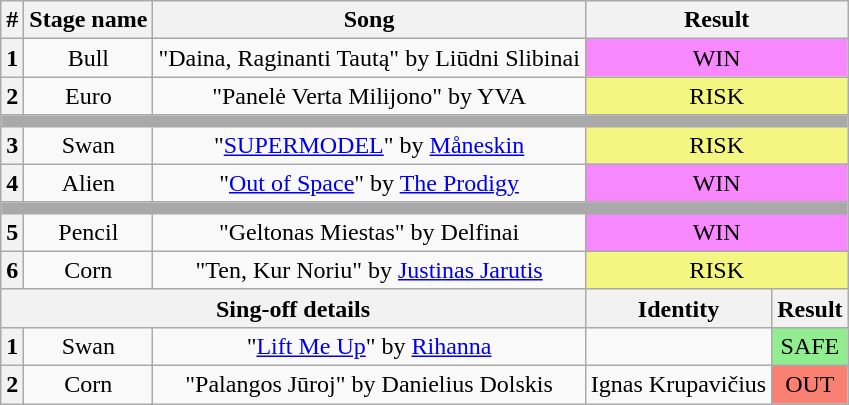<table class="wikitable plainrowheaders" style="text-align: center">
<tr>
<th>#</th>
<th>Stage name</th>
<th>Song</th>
<th colspan="2">Result</th>
</tr>
<tr>
<th>1</th>
<td>Bull</td>
<td>"Daina, Raginanti Tautą" by Liūdni Slibinai</td>
<td colspan="2" bgcolor=#F888FD>WIN</td>
</tr>
<tr>
<th>2</th>
<td>Euro</td>
<td>"Panelė Verta Milijono" by YVA</td>
<td colspan="2" bgcolor="#F3F781">RISK</td>
</tr>
<tr>
<td colspan="5" style="background:darkgray"></td>
</tr>
<tr>
<th>3</th>
<td>Swan</td>
<td>"<a href='#'>SUPERMODEL</a>" by <a href='#'>Måneskin</a></td>
<td colspan="2" bgcolor="#F3F781">RISK</td>
</tr>
<tr>
<th>4</th>
<td>Alien</td>
<td>"<a href='#'>Out of Space</a>" by <a href='#'>The Prodigy</a></td>
<td colspan="2" bgcolor=#F888FD>WIN</td>
</tr>
<tr>
<td colspan="5" style="background:darkgray"></td>
</tr>
<tr>
<th>5</th>
<td>Pencil</td>
<td>"Geltonas Miestas" by Delfinai</td>
<td colspan="2" bgcolor=#F888FD>WIN</td>
</tr>
<tr>
<th>6</th>
<td>Corn</td>
<td>"Ten, Kur Noriu" by <a href='#'>Justinas Jarutis</a></td>
<td colspan="2" bgcolor="#F3F781">RISK</td>
</tr>
<tr>
<th colspan="3">Sing-off details</th>
<th>Identity</th>
<th>Result</th>
</tr>
<tr>
<th>1</th>
<td>Swan</td>
<td>"<a href='#'>Lift Me Up</a>" by <a href='#'>Rihanna</a></td>
<td></td>
<td bgcolor="lightgreen">SAFE</td>
</tr>
<tr>
<th>2</th>
<td>Corn</td>
<td>"Palangos Jūroj" by Danielius Dolskis</td>
<td>Ignas Krupavičius</td>
<td bgcolor="salmon">OUT</td>
</tr>
</table>
